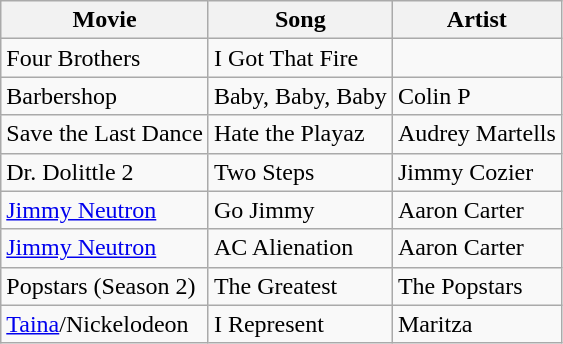<table class="wikitable">
<tr>
<th>Movie</th>
<th>Song</th>
<th>Artist</th>
</tr>
<tr>
<td>Four Brothers</td>
<td>I Got That Fire</td>
<td></td>
</tr>
<tr>
<td>Barbershop</td>
<td>Baby, Baby, Baby</td>
<td>Colin P</td>
</tr>
<tr>
<td>Save the Last Dance</td>
<td>Hate the Playaz</td>
<td>Audrey Martells</td>
</tr>
<tr>
<td>Dr. Dolittle 2</td>
<td>Two Steps</td>
<td>Jimmy Cozier</td>
</tr>
<tr>
<td><a href='#'>Jimmy Neutron</a></td>
<td>Go Jimmy</td>
<td>Aaron Carter</td>
</tr>
<tr>
<td><a href='#'>Jimmy Neutron</a></td>
<td>AC Alienation</td>
<td>Aaron Carter</td>
</tr>
<tr>
<td>Popstars (Season 2)</td>
<td>The Greatest</td>
<td>The Popstars</td>
</tr>
<tr>
<td><a href='#'>Taina</a>/Nickelodeon</td>
<td>I Represent</td>
<td>Maritza</td>
</tr>
</table>
